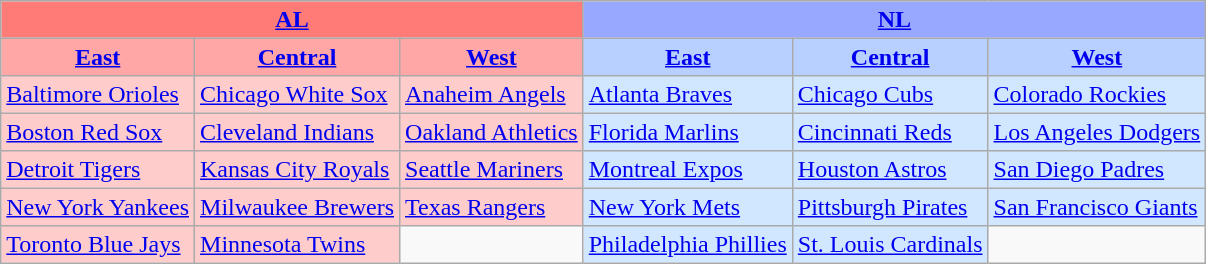<table class="wikitable" style="font-size:100%;line-height:1.1;">
<tr>
<th colspan="3" style="background-color: #FF7B77;"><a href='#'>AL</a></th>
<th colspan="3" style="background-color: #99A8FF;"><a href='#'>NL</a></th>
</tr>
<tr>
<th style="background-color: #FFA7A7;"><a href='#'>East</a></th>
<th style="background-color: #FFA7A7;"><a href='#'>Central</a></th>
<th style="background-color: #FFA7A7;"><a href='#'>West</a></th>
<th style="background-color: #B7D0FF;"><a href='#'>East</a></th>
<th style="background-color: #B7D0FF;"><a href='#'>Central</a></th>
<th style="background-color: #B7D0FF;"><a href='#'>West</a></th>
</tr>
<tr>
<td style="background-color: #FFCCCC;"><a href='#'>Baltimore Orioles</a></td>
<td style="background-color: #FFCCCC;"><a href='#'>Chicago White Sox</a></td>
<td style="background-color: #FFCCCC;"><a href='#'>Anaheim Angels</a></td>
<td style="background-color: #D0E7FF;"><a href='#'>Atlanta Braves</a></td>
<td style="background-color: #D0E7FF;"><a href='#'>Chicago Cubs</a></td>
<td style="background-color: #D0E7FF;"><a href='#'>Colorado Rockies</a></td>
</tr>
<tr>
<td style="background-color: #FFCCCC;"><a href='#'>Boston Red Sox</a></td>
<td style="background-color: #FFCCCC;"><a href='#'>Cleveland Indians</a></td>
<td style="background-color: #FFCCCC;"><a href='#'>Oakland Athletics</a></td>
<td style="background-color: #D0E7FF;"><a href='#'>Florida Marlins</a></td>
<td style="background-color: #D0E7FF;"><a href='#'>Cincinnati Reds</a></td>
<td style="background-color: #D0E7FF;"><a href='#'>Los Angeles Dodgers</a></td>
</tr>
<tr>
<td style="background-color: #FFCCCC;"><a href='#'>Detroit Tigers</a></td>
<td style="background-color: #FFCCCC;"><a href='#'>Kansas City Royals</a></td>
<td style="background-color: #FFCCCC;"><a href='#'>Seattle Mariners</a></td>
<td style="background-color: #D0E7FF;"><a href='#'>Montreal Expos</a></td>
<td style="background-color: #D0E7FF;"><a href='#'>Houston Astros</a></td>
<td style="background-color: #D0E7FF;"><a href='#'>San Diego Padres</a></td>
</tr>
<tr>
<td style="background-color: #FFCCCC;"><a href='#'>New York Yankees</a></td>
<td style="background-color: #FFCCCC;"><a href='#'>Milwaukee Brewers</a></td>
<td style="background-color: #FFCCCC;"><a href='#'>Texas Rangers</a></td>
<td style="background-color: #D0E7FF;"><a href='#'>New York Mets</a></td>
<td style="background-color: #D0E7FF;"><a href='#'>Pittsburgh Pirates</a></td>
<td style="background-color: #D0E7FF;"><a href='#'>San Francisco Giants</a></td>
</tr>
<tr>
<td style="background-color: #FFCCCC;"><a href='#'>Toronto Blue Jays</a></td>
<td style="background-color: #FFCCCC;"><a href='#'>Minnesota Twins</a></td>
<td> </td>
<td style="background-color: #D0E7FF;"><a href='#'>Philadelphia Phillies</a></td>
<td style="background-color: #D0E7FF;"><a href='#'>St. Louis Cardinals</a></td>
<td> </td>
</tr>
</table>
